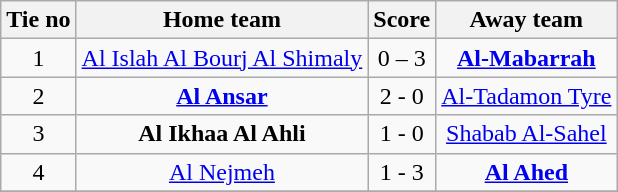<table class="wikitable" style="text-align: center">
<tr>
<th>Tie no</th>
<th>Home team</th>
<th>Score</th>
<th>Away team</th>
</tr>
<tr>
<td>1</td>
<td><a href='#'>Al Islah Al Bourj Al Shimaly</a></td>
<td>0 – 3</td>
<td><strong><a href='#'>Al-Mabarrah</a></strong></td>
</tr>
<tr>
<td>2</td>
<td><strong><a href='#'>Al Ansar</a></strong></td>
<td>2 - 0</td>
<td><a href='#'>Al-Tadamon Tyre</a></td>
</tr>
<tr>
<td>3</td>
<td><strong>Al Ikhaa Al Ahli</strong></td>
<td>1 - 0</td>
<td><a href='#'>Shabab Al-Sahel</a></td>
</tr>
<tr>
<td>4</td>
<td><a href='#'>Al Nejmeh</a></td>
<td>1 - 3</td>
<td><strong><a href='#'>Al Ahed</a></strong></td>
</tr>
<tr>
</tr>
</table>
